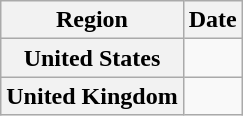<table class="wikitable plainrowheaders">
<tr>
<th scope="col">Region</th>
<th scope="col">Date</th>
</tr>
<tr>
<th scope="row">United States</th>
<td></td>
</tr>
<tr>
<th scope="row">United Kingdom</th>
<td></td>
</tr>
</table>
